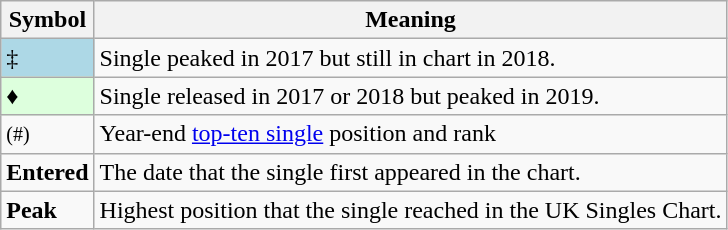<table Class="wikitable">
<tr>
<th>Symbol</th>
<th>Meaning</th>
</tr>
<tr>
<td bgcolor=lightblue>‡</td>
<td>Single peaked in 2017 but still in chart in 2018.</td>
</tr>
<tr>
<td bgcolor=#DDFFDD>♦</td>
<td>Single released in 2017 or 2018 but peaked in 2019.</td>
</tr>
<tr>
<td><small>(#)</small></td>
<td>Year-end <a href='#'>top-ten single</a> position and rank</td>
</tr>
<tr>
<td><strong>Entered</strong></td>
<td>The date that the single first appeared in the chart.</td>
</tr>
<tr>
<td><strong>Peak</strong></td>
<td>Highest position that the single reached in the UK Singles Chart.</td>
</tr>
</table>
